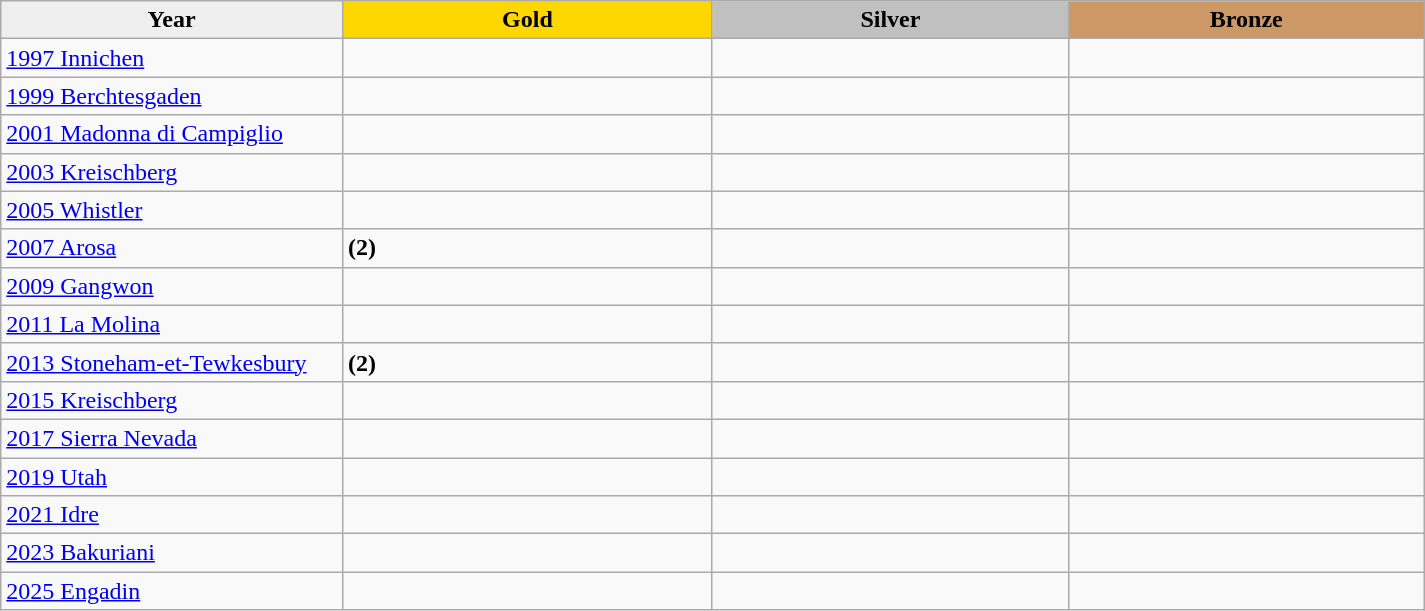<table class="wikitable sortable" style="width:950px;">
<tr>
<th style="width:24%; background:#efefef;">Year</th>
<th style="width:26%; background:gold">Gold</th>
<th style="width:25%; background:silver">Silver</th>
<th style="width:25%; background:#CC9966">Bronze</th>
</tr>
<tr>
<td><a href='#'>1997 Innichen</a></td>
<td></td>
<td></td>
<td></td>
</tr>
<tr>
<td><a href='#'>1999 Berchtesgaden</a></td>
<td></td>
<td></td>
<td></td>
</tr>
<tr>
<td><a href='#'>2001 Madonna di Campiglio</a></td>
<td></td>
<td></td>
<td></td>
</tr>
<tr>
<td><a href='#'>2003 Kreischberg</a></td>
<td></td>
<td></td>
<td></td>
</tr>
<tr>
<td><a href='#'>2005 Whistler</a></td>
<td></td>
<td></td>
<td></td>
</tr>
<tr>
<td><a href='#'>2007 Arosa</a></td>
<td> <strong>(2)</strong></td>
<td></td>
<td></td>
</tr>
<tr>
<td><a href='#'>2009 Gangwon</a></td>
<td></td>
<td></td>
<td></td>
</tr>
<tr>
<td><a href='#'>2011 La Molina</a></td>
<td></td>
<td></td>
<td></td>
</tr>
<tr>
<td><a href='#'>2013 Stoneham-et-Tewkesbury</a></td>
<td> <strong>(2)</strong></td>
<td></td>
<td></td>
</tr>
<tr>
<td><a href='#'>2015 Kreischberg</a></td>
<td></td>
<td></td>
<td></td>
</tr>
<tr>
<td><a href='#'>2017 Sierra Nevada</a></td>
<td></td>
<td></td>
<td></td>
</tr>
<tr>
<td><a href='#'>2019 Utah</a></td>
<td></td>
<td></td>
<td></td>
</tr>
<tr>
<td><a href='#'>2021 Idre</a></td>
<td></td>
<td></td>
<td></td>
</tr>
<tr>
<td><a href='#'>2023 Bakuriani</a></td>
<td></td>
<td></td>
<td></td>
</tr>
<tr>
<td><a href='#'>2025 Engadin</a></td>
<td></td>
<td></td>
<td></td>
</tr>
</table>
